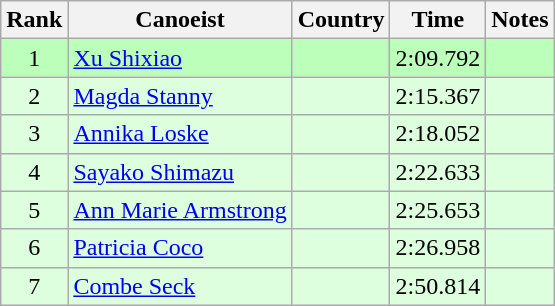<table class="wikitable" style="text-align:center">
<tr>
<th>Rank</th>
<th>Canoeist</th>
<th>Country</th>
<th>Time</th>
<th>Notes</th>
</tr>
<tr bgcolor=bbffbb>
<td>1</td>
<td align="left"><a href='#'>Xu Shixiao</a></td>
<td align="left"></td>
<td>2:09.792</td>
<td></td>
</tr>
<tr bgcolor=ddffdd>
<td>2</td>
<td align="left"><a href='#'>Magda Stanny</a></td>
<td align="left"></td>
<td>2:15.367</td>
<td></td>
</tr>
<tr bgcolor=ddffdd>
<td>3</td>
<td align="left"><a href='#'>Annika Loske</a></td>
<td align="left"></td>
<td>2:18.052</td>
<td></td>
</tr>
<tr bgcolor=ddffdd>
<td>4</td>
<td align="left"><a href='#'>Sayako Shimazu</a></td>
<td align="left"></td>
<td>2:22.633</td>
<td></td>
</tr>
<tr bgcolor=ddffdd>
<td>5</td>
<td align="left"><a href='#'>Ann Marie Armstrong</a></td>
<td align="left"></td>
<td>2:25.653</td>
<td></td>
</tr>
<tr bgcolor=ddffdd>
<td>6</td>
<td align="left"><a href='#'>Patricia Coco</a></td>
<td align="left"></td>
<td>2:26.958</td>
<td></td>
</tr>
<tr bgcolor=ddffdd>
<td>7</td>
<td align="left"><a href='#'>Combe Seck</a></td>
<td align="left"></td>
<td>2:50.814</td>
<td></td>
</tr>
</table>
